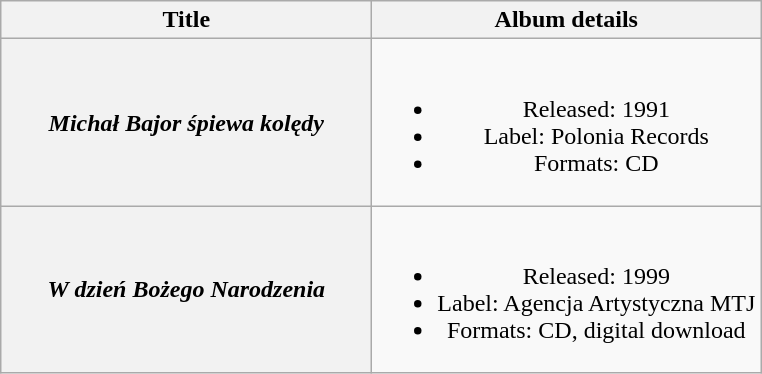<table class="wikitable plainrowheaders" style="text-align:center;">
<tr>
<th scope="col" style="width:15em;">Title</th>
<th scope="col">Album details</th>
</tr>
<tr>
<th scope="row"><em>Michał Bajor śpiewa kolędy</em></th>
<td><br><ul><li>Released: 1991</li><li>Label: Polonia Records</li><li>Formats: CD</li></ul></td>
</tr>
<tr>
<th scope="row"><em>W dzień Bożego Narodzenia</em></th>
<td><br><ul><li>Released: 1999</li><li>Label: Agencja Artystyczna MTJ</li><li>Formats: CD, digital download</li></ul></td>
</tr>
</table>
